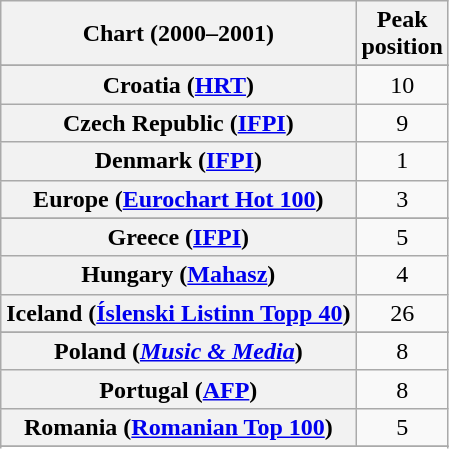<table class="wikitable sortable plainrowheaders" style="text-align:center">
<tr>
<th>Chart (2000–2001)</th>
<th>Peak<br>position</th>
</tr>
<tr>
</tr>
<tr>
</tr>
<tr>
</tr>
<tr>
</tr>
<tr>
</tr>
<tr>
<th scope="row">Croatia (<a href='#'>HRT</a>)</th>
<td>10</td>
</tr>
<tr>
<th scope="row">Czech Republic (<a href='#'>IFPI</a>)</th>
<td>9</td>
</tr>
<tr>
<th scope="row">Denmark (<a href='#'>IFPI</a>)</th>
<td>1</td>
</tr>
<tr>
<th scope="row">Europe (<a href='#'>Eurochart Hot 100</a>)</th>
<td>3</td>
</tr>
<tr>
</tr>
<tr>
</tr>
<tr>
<th scope="row">Greece (<a href='#'>IFPI</a>)</th>
<td>5</td>
</tr>
<tr>
<th scope="row">Hungary (<a href='#'>Mahasz</a>)</th>
<td>4</td>
</tr>
<tr>
<th scope="row">Iceland (<a href='#'>Íslenski Listinn Topp 40</a>)</th>
<td>26</td>
</tr>
<tr>
</tr>
<tr>
</tr>
<tr>
</tr>
<tr>
</tr>
<tr>
</tr>
<tr>
<th scope="row">Poland (<em><a href='#'>Music & Media</a></em>)</th>
<td>8</td>
</tr>
<tr>
<th scope="row">Portugal (<a href='#'>AFP</a>)</th>
<td>8</td>
</tr>
<tr>
<th scope="row">Romania (<a href='#'>Romanian Top 100</a>)</th>
<td>5</td>
</tr>
<tr>
</tr>
<tr>
</tr>
<tr>
</tr>
<tr>
</tr>
<tr>
</tr>
<tr>
</tr>
<tr>
</tr>
</table>
